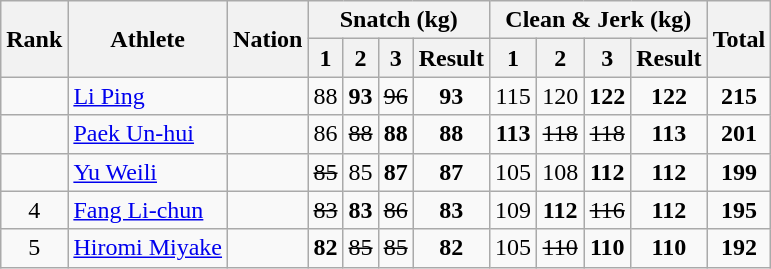<table class="wikitable sortable" style="text-align:center;">
<tr>
<th rowspan=2>Rank</th>
<th rowspan=2>Athlete</th>
<th rowspan=2>Nation</th>
<th colspan=4>Snatch (kg)</th>
<th colspan=4>Clean & Jerk (kg)</th>
<th rowspan=2>Total</th>
</tr>
<tr>
<th>1</th>
<th>2</th>
<th>3</th>
<th>Result</th>
<th>1</th>
<th>2</th>
<th>3</th>
<th>Result</th>
</tr>
<tr>
<td></td>
<td align=left><a href='#'>Li Ping</a></td>
<td align=left></td>
<td>88</td>
<td><strong>93</strong></td>
<td><s>96</s></td>
<td><strong>93</strong></td>
<td>115</td>
<td>120</td>
<td><strong>122</strong></td>
<td><strong>122</strong></td>
<td><strong>215</strong></td>
</tr>
<tr>
<td></td>
<td align=left><a href='#'>Paek Un-hui</a></td>
<td align=left></td>
<td>86</td>
<td><s>88</s></td>
<td><strong>88</strong></td>
<td><strong>88</strong></td>
<td><strong>113</strong></td>
<td><s>118</s></td>
<td><s>118</s></td>
<td><strong>113</strong></td>
<td><strong>201</strong></td>
</tr>
<tr>
<td></td>
<td align=left><a href='#'>Yu Weili</a></td>
<td align=left></td>
<td><s>85</s></td>
<td>85</td>
<td><strong>87</strong></td>
<td><strong>87</strong></td>
<td>105</td>
<td>108</td>
<td><strong>112</strong></td>
<td><strong>112</strong></td>
<td><strong>199</strong></td>
</tr>
<tr>
<td>4</td>
<td align=left><a href='#'>Fang Li-chun</a></td>
<td align=left></td>
<td><s>83</s></td>
<td><strong>83</strong></td>
<td><s>86</s></td>
<td><strong>83</strong></td>
<td>109</td>
<td><strong>112</strong></td>
<td><s>116</s></td>
<td><strong>112</strong></td>
<td><strong>195</strong></td>
</tr>
<tr>
<td>5</td>
<td align=left><a href='#'>Hiromi Miyake</a></td>
<td align=left></td>
<td><strong>82</strong></td>
<td><s>85</s></td>
<td><s>85</s></td>
<td><strong>82</strong></td>
<td>105</td>
<td><s>110</s></td>
<td><strong>110</strong></td>
<td><strong>110</strong></td>
<td><strong>192</strong></td>
</tr>
</table>
